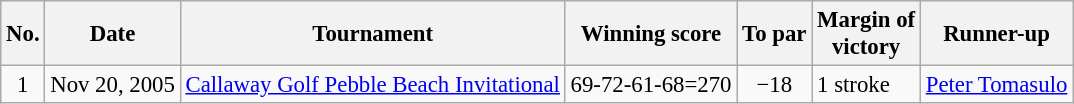<table class="wikitable" style="font-size:95%;">
<tr>
<th>No.</th>
<th>Date</th>
<th>Tournament</th>
<th>Winning score</th>
<th>To par</th>
<th>Margin of<br>victory</th>
<th>Runner-up</th>
</tr>
<tr>
<td align=center>1</td>
<td align=right>Nov 20, 2005</td>
<td><a href='#'>Callaway Golf Pebble Beach Invitational</a></td>
<td align=right>69-72-61-68=270</td>
<td align=center>−18</td>
<td>1 stroke</td>
<td> <a href='#'>Peter Tomasulo</a></td>
</tr>
</table>
